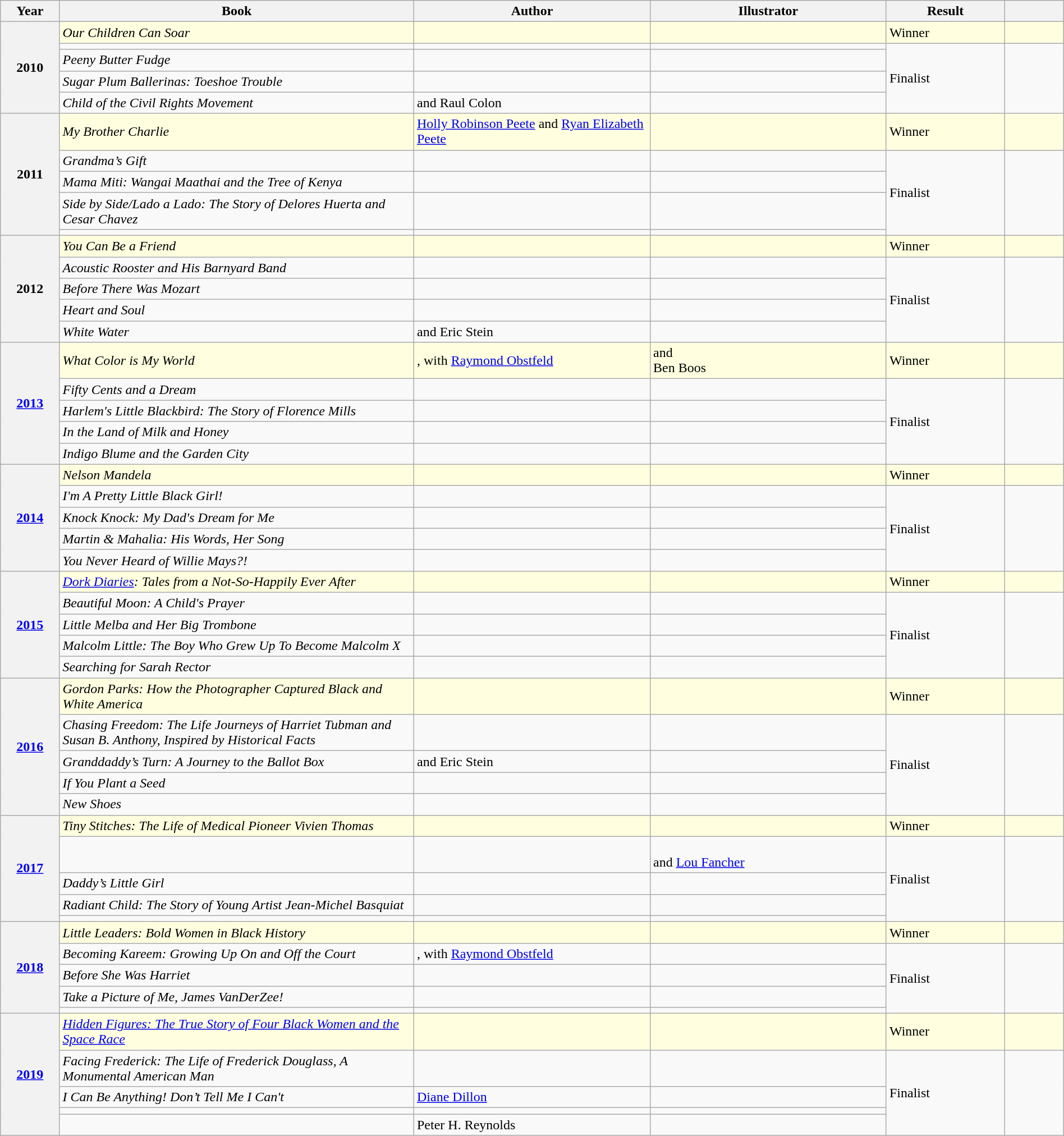<table class="wikitable sortable mw-collapsible" style="width:100%">
<tr style="background:lightyellow">
<th scope="col" style="width:5%;">Year</th>
<th scope="col" style="width:30%">Book</th>
<th scope="col" style="width:20%;">Author</th>
<th scope="col" style="width:20%;">Illustrator</th>
<th scope="col" width="10%">Result</th>
<th scope="col" style="width:5%;"></th>
</tr>
<tr style="background:lightyellow">
<th rowspan="5">2010</th>
<td><em>Our Children Can Soar</em></td>
<td></td>
<td></td>
<td>Winner</td>
<td></td>
</tr>
<tr>
<td></td>
<td></td>
<td></td>
<td rowspan="4">Finalist</td>
<td rowspan="4"></td>
</tr>
<tr>
<td><em>Peeny Butter Fudge</em></td>
<td></td>
<td></td>
</tr>
<tr>
<td><em>Sugar Plum Ballerinas: Toeshoe Trouble</em></td>
<td></td>
<td></td>
</tr>
<tr>
<td><em>Child of the Civil Rights Movement</em></td>
<td> and Raul Colon</td>
<td></td>
</tr>
<tr style="background:lightyellow">
<th rowspan="5">2011</th>
<td><em>My Brother Charlie</em></td>
<td><a href='#'>Holly Robinson Peete</a> and <a href='#'>Ryan Elizabeth Peete</a></td>
<td></td>
<td>Winner</td>
<td></td>
</tr>
<tr>
<td><em>Grandma’s Gift</em></td>
<td></td>
<td></td>
<td rowspan="4">Finalist</td>
<td rowspan="4"></td>
</tr>
<tr>
<td><em>Mama Miti: Wangai Maathai and the Tree of Kenya</em></td>
<td></td>
<td></td>
</tr>
<tr>
<td><em>Side by Side/Lado a Lado: The Story of Delores Huerta and Cesar Chavez</em></td>
<td></td>
<td></td>
</tr>
<tr>
<td></td>
<td></td>
<td></td>
</tr>
<tr style="background:lightyellow">
<th rowspan="5">2012</th>
<td><em>You Can Be a Friend</em></td>
<td></td>
<td></td>
<td>Winner</td>
<td></td>
</tr>
<tr>
<td><em>Acoustic Rooster and His Barnyard Band</em></td>
<td></td>
<td></td>
<td rowspan="4">Finalist</td>
<td rowspan="4"></td>
</tr>
<tr>
<td><em>Before There Was Mozart</em></td>
<td></td>
<td></td>
</tr>
<tr>
<td><em>Heart and Soul</em></td>
<td></td>
<td></td>
</tr>
<tr>
<td><em>White Water</em></td>
<td> and Eric Stein</td>
<td></td>
</tr>
<tr style="background:lightyellow">
<th rowspan="5"><a href='#'>2013</a></th>
<td><em>What Color is My World</em></td>
<td>, with <a href='#'>Raymond Obstfeld</a></td>
<td> and<br>Ben Boos</td>
<td>Winner</td>
<td></td>
</tr>
<tr>
<td><em>Fifty Cents and a Dream</em></td>
<td></td>
<td></td>
<td rowspan="4">Finalist</td>
<td rowspan="4"></td>
</tr>
<tr>
<td><em>Harlem's Little Blackbird: The Story of Florence Mills</em></td>
<td></td>
<td></td>
</tr>
<tr>
<td><em>In the Land of Milk and Honey</em></td>
<td></td>
<td></td>
</tr>
<tr>
<td><em>Indigo Blume and the Garden City</em></td>
<td></td>
<td></td>
</tr>
<tr style="background:lightyellow">
<th rowspan="5"><a href='#'>2014</a></th>
<td><em>Nelson Mandela</em></td>
<td></td>
<td></td>
<td>Winner</td>
<td></td>
</tr>
<tr>
<td><em>I'm A Pretty Little Black Girl!</em></td>
<td></td>
<td></td>
<td rowspan="4">Finalist</td>
<td rowspan="4"></td>
</tr>
<tr>
<td><em>Knock Knock: My Dad's Dream for Me</em></td>
<td></td>
<td></td>
</tr>
<tr>
<td><em>Martin & Mahalia: His Words, Her Song</em></td>
<td></td>
<td></td>
</tr>
<tr>
<td><em>You Never Heard of Willie Mays?!</em></td>
<td></td>
<td></td>
</tr>
<tr style="background:lightyellow">
<th rowspan="5"><a href='#'>2015</a></th>
<td><em><a href='#'>Dork Diaries</a>: Tales from a Not-So-Happily Ever After</em></td>
<td></td>
<td></td>
<td>Winner</td>
<td></td>
</tr>
<tr>
<td><em>Beautiful Moon: A Child's Prayer</em></td>
<td></td>
<td></td>
<td rowspan="4">Finalist</td>
<td rowspan="4"></td>
</tr>
<tr>
<td><em>Little Melba and Her Big Trombone</em></td>
<td></td>
<td></td>
</tr>
<tr>
<td><em>Malcolm Little: The Boy Who Grew Up To Become Malcolm X</em></td>
<td></td>
<td></td>
</tr>
<tr>
<td><em>Searching for Sarah Rector</em></td>
<td></td>
<td></td>
</tr>
<tr style="background:lightyellow">
<th rowspan="5"><a href='#'>2016</a></th>
<td><em>Gordon Parks: How the Photographer Captured Black and White America</em></td>
<td></td>
<td></td>
<td>Winner</td>
<td></td>
</tr>
<tr>
<td><em>Chasing Freedom: The Life Journeys of Harriet Tubman and Susan B. Anthony, Inspired by Historical Facts</em></td>
<td></td>
<td></td>
<td rowspan="4">Finalist</td>
<td rowspan="4"></td>
</tr>
<tr>
<td><em>Granddaddy’s Turn: A Journey to the Ballot Box</em></td>
<td> and Eric Stein</td>
<td></td>
</tr>
<tr>
<td><em>If You Plant a Seed</em></td>
<td></td>
<td></td>
</tr>
<tr>
<td><em>New Shoes</em></td>
<td></td>
<td></td>
</tr>
<tr style="background:lightyellow">
<th rowspan="5"><a href='#'>2017</a></th>
<td><em>Tiny Stitches: The Life of Medical Pioneer Vivien Thomas</em></td>
<td></td>
<td></td>
<td>Winner</td>
<td></td>
</tr>
<tr>
<td></td>
<td></td>
<td><br>and <a href='#'>Lou Fancher</a></td>
<td rowspan="4">Finalist</td>
<td rowspan="4"></td>
</tr>
<tr>
<td><em>Daddy’s Little Girl</em></td>
<td></td>
<td></td>
</tr>
<tr>
<td><em>Radiant Child: The Story of Young Artist Jean-Michel Basquiat</em></td>
<td></td>
<td></td>
</tr>
<tr>
<td></td>
<td></td>
<td></td>
</tr>
<tr style="background:lightyellow">
<th rowspan="5"><a href='#'>2018</a></th>
<td><em>Little Leaders: Bold Women in Black History</em></td>
<td></td>
<td></td>
<td>Winner</td>
<td></td>
</tr>
<tr>
<td><em>Becoming Kareem: Growing Up On and Off the Court</em></td>
<td>, with <a href='#'>Raymond Obstfeld</a></td>
<td></td>
<td rowspan="4">Finalist</td>
<td rowspan="4"></td>
</tr>
<tr>
<td><em>Before She Was Harriet</em></td>
<td></td>
<td></td>
</tr>
<tr>
<td><em>Take a Picture of Me, James VanDerZee!</em></td>
<td></td>
<td></td>
</tr>
<tr>
<td></td>
<td></td>
<td></td>
</tr>
<tr style="background:lightyellow">
<th rowspan="5"><a href='#'>2019</a></th>
<td><em><a href='#'>Hidden Figures: The True Story of Four Black Women and the Space Race</a></em></td>
<td></td>
<td></td>
<td>Winner</td>
<td></td>
</tr>
<tr>
<td><em>Facing Frederick: The Life of Frederick Douglass, A Monumental American Man</em></td>
<td></td>
<td></td>
<td rowspan="4">Finalist</td>
<td rowspan="4"></td>
</tr>
<tr>
<td><em>I Can Be Anything! Don’t Tell Me I Can't</em></td>
<td><a href='#'>Diane Dillon</a></td>
<td></td>
</tr>
<tr>
<td><em></em></td>
<td></td>
<td></td>
</tr>
<tr>
<td><em></em></td>
<td>Peter H. Reynolds</td>
<td></td>
</tr>
</table>
